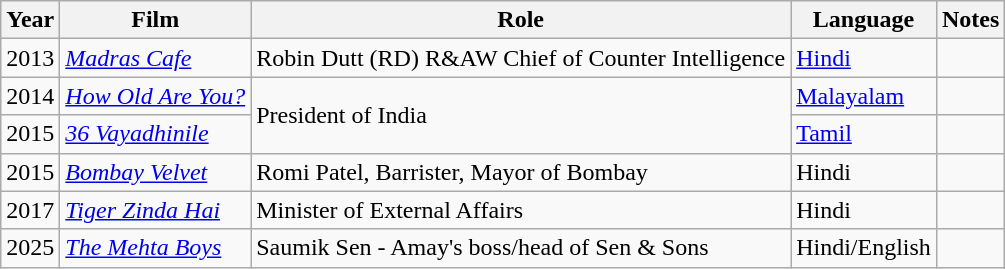<table class="wikitable sortable plainrowheaders">
<tr>
<th>Year</th>
<th>Film</th>
<th>Role</th>
<th>Language</th>
<th>Notes</th>
</tr>
<tr>
<td>2013</td>
<td><em><a href='#'>Madras Cafe</a></em></td>
<td>Robin Dutt (RD) R&AW Chief of Counter Intelligence</td>
<td><a href='#'>Hindi</a></td>
<td></td>
</tr>
<tr>
<td>2014</td>
<td><em><a href='#'>How Old Are You?</a></em></td>
<td rowspan=2>President of India</td>
<td><a href='#'>Malayalam</a></td>
<td></td>
</tr>
<tr>
<td>2015</td>
<td><em><a href='#'>36 Vayadhinile</a></em></td>
<td><a href='#'>Tamil</a></td>
<td></td>
</tr>
<tr>
<td>2015</td>
<td><em><a href='#'>Bombay Velvet</a></em></td>
<td>Romi Patel, Barrister, Mayor of Bombay</td>
<td>Hindi</td>
<td></td>
</tr>
<tr>
<td>2017</td>
<td><em><a href='#'>Tiger Zinda Hai</a> </em></td>
<td>Minister of External Affairs</td>
<td>Hindi</td>
<td></td>
</tr>
<tr>
<td>2025</td>
<td><em><a href='#'>The Mehta Boys</a> </em></td>
<td>Saumik Sen - Amay's boss/head of Sen & Sons</td>
<td>Hindi/English</td>
<td></td>
</tr>
</table>
